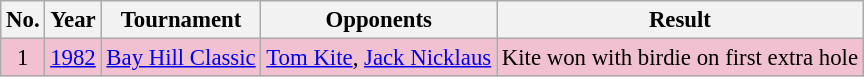<table class="wikitable" style="font-size:95%;">
<tr>
<th>No.</th>
<th>Year</th>
<th>Tournament</th>
<th>Opponents</th>
<th>Result</th>
</tr>
<tr style="background:#F2C1D1;">
<td align=center>1</td>
<td><a href='#'>1982</a></td>
<td><a href='#'>Bay Hill Classic</a></td>
<td> <a href='#'>Tom Kite</a>,  <a href='#'>Jack Nicklaus</a></td>
<td>Kite won with birdie on first extra hole</td>
</tr>
</table>
